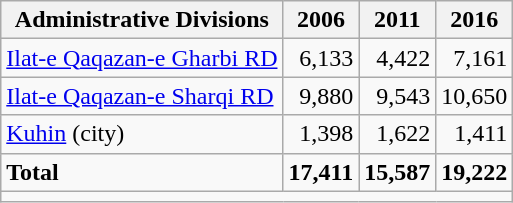<table class="wikitable">
<tr>
<th>Administrative Divisions</th>
<th>2006</th>
<th>2011</th>
<th>2016</th>
</tr>
<tr>
<td><a href='#'>Ilat-e Qaqazan-e Gharbi RD</a></td>
<td style="text-align: right;">6,133</td>
<td style="text-align: right;">4,422</td>
<td style="text-align: right;">7,161</td>
</tr>
<tr>
<td><a href='#'>Ilat-e Qaqazan-e Sharqi RD</a></td>
<td style="text-align: right;">9,880</td>
<td style="text-align: right;">9,543</td>
<td style="text-align: right;">10,650</td>
</tr>
<tr>
<td><a href='#'>Kuhin</a> (city)</td>
<td style="text-align: right;">1,398</td>
<td style="text-align: right;">1,622</td>
<td style="text-align: right;">1,411</td>
</tr>
<tr>
<td><strong>Total</strong></td>
<td style="text-align: right;"><strong>17,411</strong></td>
<td style="text-align: right;"><strong>15,587</strong></td>
<td style="text-align: right;"><strong>19,222</strong></td>
</tr>
<tr>
<td colspan=4></td>
</tr>
</table>
